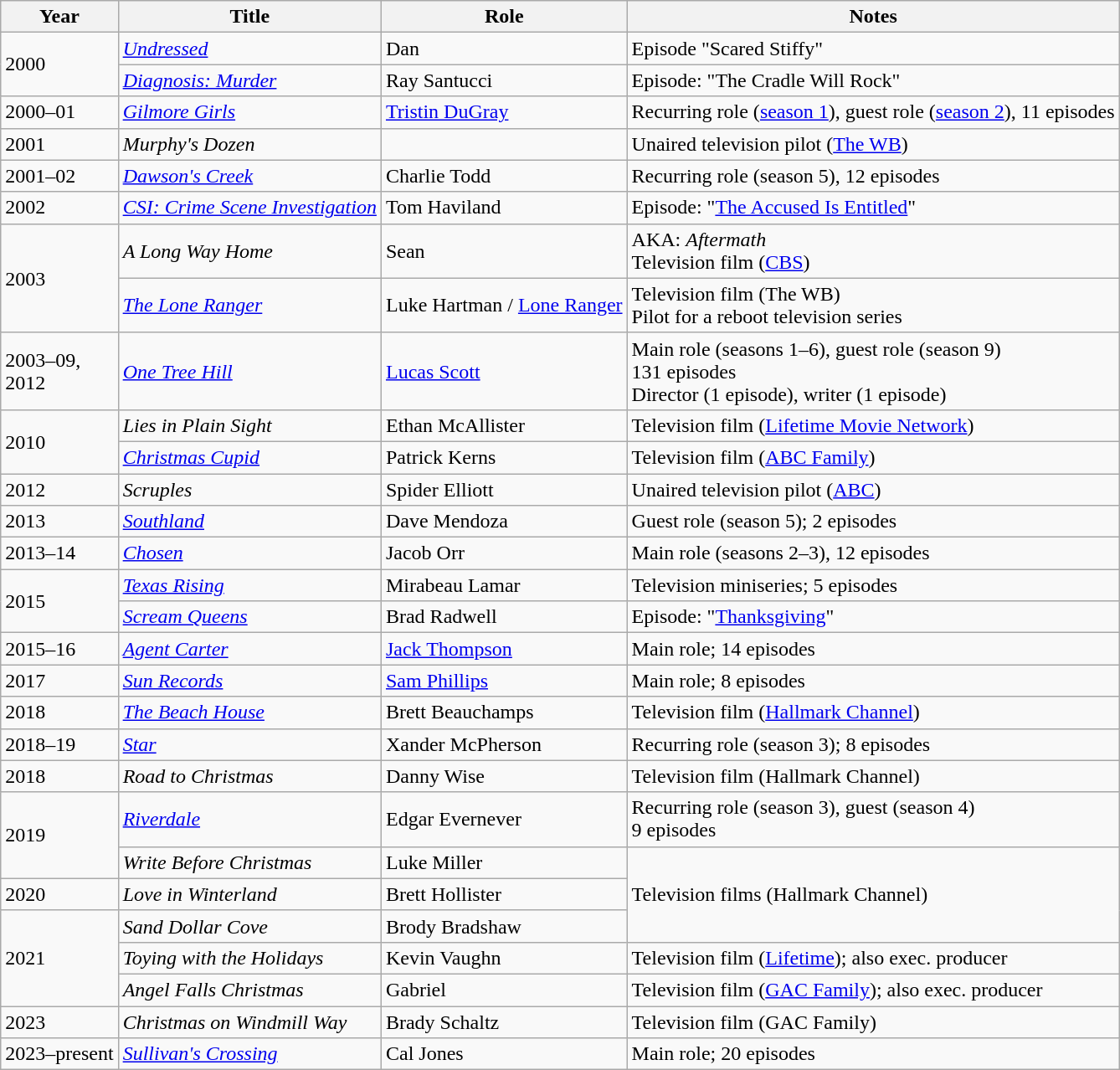<table class="wikitable sortable">
<tr>
<th>Year</th>
<th>Title</th>
<th>Role</th>
<th class="unsortable">Notes</th>
</tr>
<tr>
<td rowspan="2">2000</td>
<td><em><a href='#'>Undressed</a></em></td>
<td>Dan</td>
<td>Episode "Scared Stiffy"</td>
</tr>
<tr>
<td><em><a href='#'>Diagnosis: Murder</a></em></td>
<td>Ray Santucci</td>
<td>Episode: "The Cradle Will Rock"</td>
</tr>
<tr>
<td>2000–01</td>
<td><em><a href='#'>Gilmore Girls</a></em></td>
<td><a href='#'>Tristin DuGray</a></td>
<td>Recurring role (<a href='#'>season 1</a>), guest role (<a href='#'>season 2</a>), 11 episodes</td>
</tr>
<tr>
<td>2001</td>
<td><em>Murphy's Dozen</em></td>
<td></td>
<td>Unaired television pilot (<a href='#'>The WB</a>)</td>
</tr>
<tr>
<td>2001–02</td>
<td><em><a href='#'>Dawson's Creek</a></em></td>
<td>Charlie Todd</td>
<td>Recurring role (season 5), 12 episodes</td>
</tr>
<tr>
<td>2002</td>
<td><em><a href='#'>CSI: Crime Scene Investigation</a></em></td>
<td>Tom Haviland</td>
<td>Episode: "<a href='#'>The Accused Is Entitled</a>"</td>
</tr>
<tr>
<td rowspan="2">2003</td>
<td><em> A Long Way Home</em></td>
<td>Sean</td>
<td>AKA: <em>Aftermath</em><br>Television film (<a href='#'>CBS</a>)</td>
</tr>
<tr>
<td><em><a href='#'>The Lone Ranger</a></em></td>
<td>Luke Hartman / <a href='#'>Lone Ranger</a></td>
<td>Television film (The WB) <br>Pilot for a reboot television series</td>
</tr>
<tr>
<td>2003–09,<br>2012</td>
<td><em><a href='#'>One Tree Hill</a></em></td>
<td><a href='#'>Lucas Scott</a></td>
<td>Main role (seasons 1–6), guest role (season 9)<br>131 episodes <br>Director (1 episode), writer (1 episode)</td>
</tr>
<tr>
<td rowspan="2">2010</td>
<td><em>Lies in Plain Sight</em></td>
<td>Ethan McAllister</td>
<td>Television film (<a href='#'>Lifetime Movie Network</a>)</td>
</tr>
<tr>
<td><em><a href='#'>Christmas Cupid</a></em></td>
<td>Patrick Kerns</td>
<td>Television film (<a href='#'>ABC Family</a>)</td>
</tr>
<tr>
<td>2012</td>
<td><em>Scruples</em></td>
<td>Spider Elliott</td>
<td>Unaired television pilot (<a href='#'>ABC</a>)</td>
</tr>
<tr>
<td>2013</td>
<td><em><a href='#'>Southland</a></em></td>
<td>Dave Mendoza</td>
<td>Guest role (season 5); 2 episodes</td>
</tr>
<tr>
<td>2013–14</td>
<td><em><a href='#'>Chosen</a></em></td>
<td>Jacob Orr</td>
<td>Main role (seasons 2–3), 12 episodes</td>
</tr>
<tr>
<td rowspan="2">2015</td>
<td><em><a href='#'>Texas Rising</a></em></td>
<td>Mirabeau Lamar</td>
<td>Television miniseries; 5 episodes</td>
</tr>
<tr>
<td><em><a href='#'>Scream Queens</a></em></td>
<td>Brad Radwell</td>
<td>Episode: "<a href='#'>Thanksgiving</a>"</td>
</tr>
<tr>
<td>2015–16</td>
<td><em><a href='#'>Agent Carter</a></em></td>
<td><a href='#'>Jack Thompson</a></td>
<td>Main role; 14 episodes</td>
</tr>
<tr>
<td>2017</td>
<td><em><a href='#'>Sun Records</a></em></td>
<td><a href='#'>Sam Phillips</a></td>
<td>Main role; 8 episodes</td>
</tr>
<tr>
<td>2018</td>
<td><em><a href='#'>The Beach House</a></em></td>
<td>Brett Beauchamps</td>
<td>Television film (<a href='#'>Hallmark Channel</a>)</td>
</tr>
<tr>
<td>2018–19</td>
<td><em><a href='#'>Star</a></em></td>
<td>Xander McPherson</td>
<td>Recurring role (season 3); 8 episodes</td>
</tr>
<tr>
<td>2018</td>
<td><em>Road to Christmas</em></td>
<td>Danny Wise</td>
<td>Television film (Hallmark Channel)</td>
</tr>
<tr>
<td rowspan="2">2019</td>
<td><em><a href='#'>Riverdale</a></em></td>
<td>Edgar Evernever</td>
<td>Recurring role (season 3), guest (season 4)<br>9 episodes</td>
</tr>
<tr>
<td><em>Write Before Christmas</em></td>
<td>Luke Miller</td>
<td rowspan=3>Television films (Hallmark Channel)</td>
</tr>
<tr>
<td>2020</td>
<td><em>Love in Winterland</em></td>
<td>Brett Hollister</td>
</tr>
<tr>
<td rowspan="3">2021</td>
<td><em>Sand Dollar Cove</em></td>
<td>Brody Bradshaw</td>
</tr>
<tr>
<td><em>Toying with the Holidays</em></td>
<td>Kevin Vaughn</td>
<td>Television film (<a href='#'>Lifetime</a>); also exec. producer</td>
</tr>
<tr>
<td><em>Angel Falls Christmas</em></td>
<td>Gabriel</td>
<td>Television film (<a href='#'>GAC Family</a>); also exec. producer</td>
</tr>
<tr>
<td>2023</td>
<td><em>Christmas on Windmill Way</em></td>
<td>Brady Schaltz</td>
<td>Television film (GAC Family)</td>
</tr>
<tr>
<td>2023–present</td>
<td><em><a href='#'>Sullivan's Crossing</a></em></td>
<td>Cal Jones</td>
<td>Main role; 20 episodes</td>
</tr>
</table>
